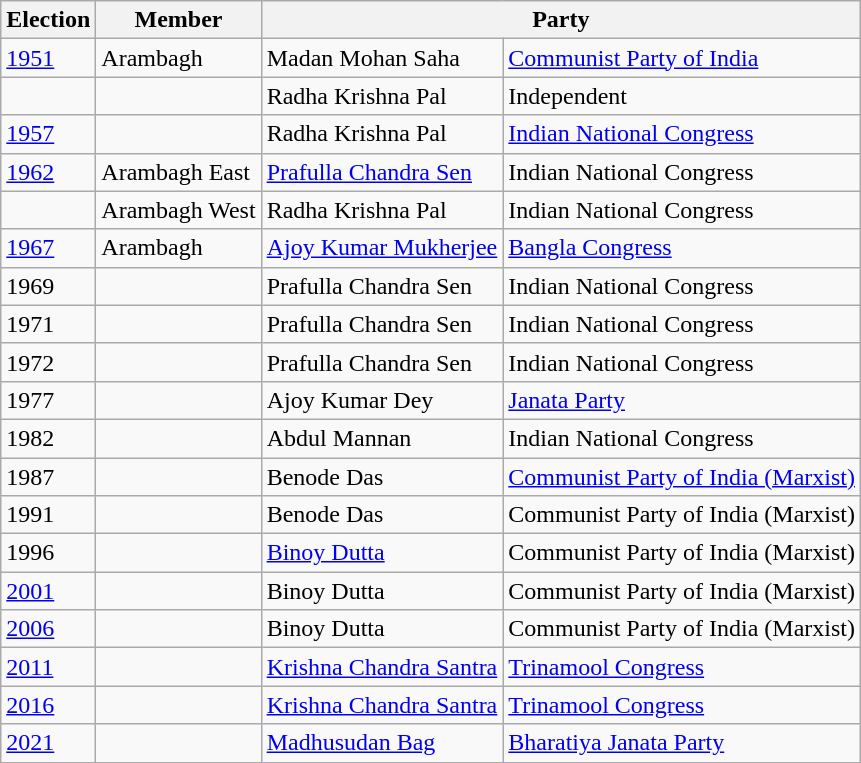<table class="wikitable sortable">
<tr>
<th>Election</th>
<th>Member</th>
<th colspan=2>Party</th>
</tr>
<tr>
<td><a href='#'>1951</a></td>
<td>Arambagh</td>
<td>Madan Mohan Saha</td>
<td><a href='#'>Communist Party of India</a></td>
</tr>
<tr>
<td></td>
<td></td>
<td>Radha Krishna Pal</td>
<td>Independent</td>
</tr>
<tr>
<td><a href='#'>1957</a></td>
<td></td>
<td>Radha Krishna Pal</td>
<td><a href='#'>Indian National Congress</a></td>
</tr>
<tr>
<td><a href='#'>1962</a></td>
<td>Arambagh East</td>
<td><a href='#'>Prafulla Chandra Sen</a></td>
<td>Indian National Congress</td>
</tr>
<tr>
<td></td>
<td>Arambagh West</td>
<td>Radha Krishna Pal</td>
<td>Indian National Congress</td>
</tr>
<tr>
<td><a href='#'>1967</a></td>
<td>Arambagh</td>
<td><a href='#'>Ajoy Kumar Mukherjee</a></td>
<td><a href='#'>Bangla Congress</a></td>
</tr>
<tr>
<td>1969</td>
<td></td>
<td>Prafulla Chandra Sen</td>
<td>Indian National Congress</td>
</tr>
<tr>
<td>1971</td>
<td></td>
<td>Prafulla Chandra Sen</td>
<td>Indian National Congress</td>
</tr>
<tr>
<td>1972</td>
<td></td>
<td>Prafulla Chandra Sen</td>
<td>Indian National Congress</td>
</tr>
<tr>
<td>1977</td>
<td></td>
<td>Ajoy Kumar Dey</td>
<td><a href='#'>Janata Party</a></td>
</tr>
<tr>
<td>1982</td>
<td></td>
<td>Abdul Mannan</td>
<td>Indian National Congress</td>
</tr>
<tr>
<td>1987</td>
<td></td>
<td>Benode Das</td>
<td><a href='#'>Communist Party of India (Marxist)</a></td>
</tr>
<tr>
<td>1991</td>
<td></td>
<td>Benode Das</td>
<td>Communist Party of India (Marxist)</td>
</tr>
<tr>
<td>1996</td>
<td></td>
<td><a href='#'>Binoy Dutta</a></td>
<td>Communist Party of India (Marxist)</td>
</tr>
<tr>
<td><a href='#'>2001</a></td>
<td></td>
<td>Binoy Dutta</td>
<td>Communist Party of India (Marxist)</td>
</tr>
<tr>
<td><a href='#'>2006</a></td>
<td></td>
<td>Binoy Dutta</td>
<td>Communist Party of India (Marxist)</td>
</tr>
<tr>
<td><a href='#'>2011</a></td>
<td></td>
<td><a href='#'>Krishna Chandra Santra</a></td>
<td><a href='#'>Trinamool Congress</a></td>
</tr>
<tr>
<td><a href='#'>2016</a></td>
<td></td>
<td><a href='#'>Krishna Chandra Santra</a></td>
<td><a href='#'>Trinamool Congress</a></td>
</tr>
<tr>
<td><a href='#'>2021</a></td>
<td></td>
<td><a href='#'>Madhusudan Bag</a></td>
<td><a href='#'>Bharatiya Janata Party</a></td>
</tr>
</table>
